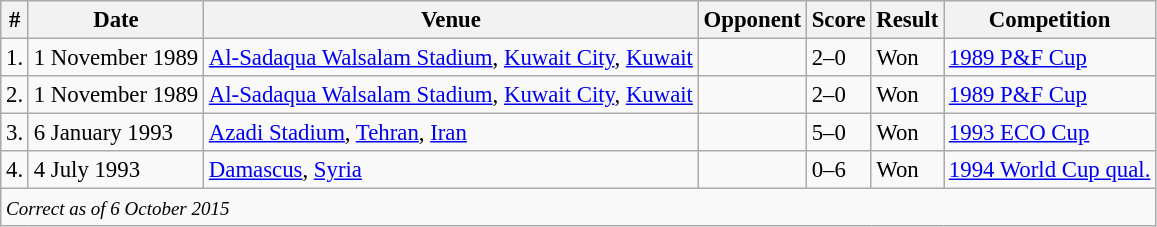<table class="wikitable" style="font-size:95%;">
<tr>
<th>#</th>
<th>Date</th>
<th>Venue</th>
<th>Opponent</th>
<th>Score</th>
<th>Result</th>
<th>Competition</th>
</tr>
<tr>
<td>1.</td>
<td>1 November 1989</td>
<td><a href='#'>Al-Sadaqua Walsalam Stadium</a>, <a href='#'>Kuwait City</a>, <a href='#'>Kuwait</a></td>
<td></td>
<td>2–0</td>
<td>Won</td>
<td><a href='#'>1989 P&F Cup</a></td>
</tr>
<tr>
<td>2.</td>
<td>1 November 1989</td>
<td><a href='#'>Al-Sadaqua Walsalam Stadium</a>, <a href='#'>Kuwait City</a>, <a href='#'>Kuwait</a></td>
<td></td>
<td>2–0</td>
<td>Won</td>
<td><a href='#'>1989 P&F Cup</a></td>
</tr>
<tr>
<td>3.</td>
<td>6 January 1993</td>
<td><a href='#'>Azadi Stadium</a>, <a href='#'>Tehran</a>, <a href='#'>Iran</a></td>
<td></td>
<td>5–0</td>
<td>Won</td>
<td><a href='#'>1993 ECO Cup</a></td>
</tr>
<tr>
<td>4.</td>
<td>4 July 1993</td>
<td><a href='#'>Damascus</a>, <a href='#'>Syria</a></td>
<td></td>
<td>0–6</td>
<td>Won</td>
<td><a href='#'>1994 World Cup qual.</a></td>
</tr>
<tr>
<td colspan="12"><small><em>Correct as of 6 October 2015</em></small></td>
</tr>
</table>
